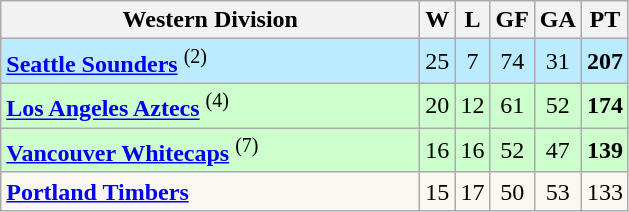<table class="wikitable" style="text-align:center">
<tr>
<th style="width:17em">Western Division</th>
<th>W</th>
<th>L</th>
<th>GF</th>
<th>GA</th>
<th>PT</th>
</tr>
<tr align=center bgcolor=#BBEBFF>
<td align=left><strong><a href='#'>Seattle Sounders</a></strong> <sup>(2)</sup></td>
<td>25</td>
<td>7</td>
<td>74</td>
<td>31</td>
<td><strong>207</strong></td>
</tr>
<tr align=center bgcolor=#ccffcc>
<td align=left><strong><a href='#'>Los Angeles Aztecs</a></strong> <sup>(4)</sup></td>
<td>20</td>
<td>12</td>
<td>61</td>
<td>52</td>
<td><strong>174</strong></td>
</tr>
<tr align=center bgcolor=#ccffcc>
<td align=left><strong><a href='#'>Vancouver Whitecaps</a></strong> <sup>(7)</sup></td>
<td>16</td>
<td>16</td>
<td>52</td>
<td>47</td>
<td><strong>139</strong></td>
</tr>
<tr align=center bgcolor=#FAF8F0>
<td align=left><strong><a href='#'>Portland Timbers</a></strong></td>
<td>15</td>
<td>17</td>
<td>50</td>
<td>53</td>
<td>133</td>
</tr>
</table>
